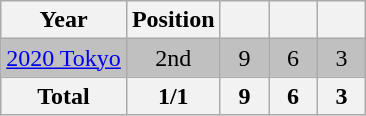<table class="wikitable" style="text-align: center;">
<tr>
<th>Year</th>
<th>Position</th>
<th width=25px></th>
<th width=25px></th>
<th width=25px></th>
</tr>
<tr bgcolor=silver>
<td style="text-align: left;"> <a href='#'>2020 Tokyo</a></td>
<td>2nd</td>
<td>9</td>
<td>6</td>
<td>3</td>
</tr>
<tr>
<th>Total</th>
<th>1/1</th>
<th>9</th>
<th>6</th>
<th>3</th>
</tr>
</table>
